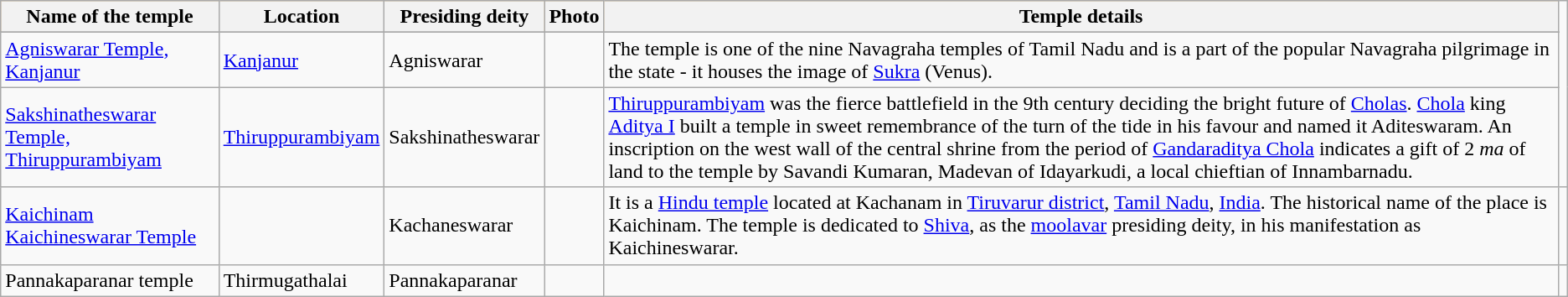<table class="wikitable sortable">
<tr style="background:#FFC569">
<th scope="col"><strong>Name of the temple</strong></th>
<th scope="col"><strong>Location</strong></th>
<th scope="col"><strong>Presiding deity</strong></th>
<th scope="col" class="unsortable"><strong>Photo</strong></th>
<th scope="col"><strong>Temple details</strong></th>
</tr>
<tr align ="center">
</tr>
<tr style="background:#ffe;">
</tr>
<tr>
<td><a href='#'>Agniswarar Temple, Kanjanur</a></td>
<td><a href='#'>Kanjanur</a> </td>
<td>Agniswarar</td>
<td></td>
<td>The temple is one of the nine Navagraha temples of Tamil Nadu and is a part of the popular Navagraha pilgrimage in the state - it houses the image of <a href='#'>Sukra</a> (Venus).</td>
</tr>
<tr>
<td><a href='#'>Sakshinatheswarar Temple, Thiruppurambiyam</a></td>
<td><a href='#'>Thiruppurambiyam</a> </td>
<td>Sakshinatheswarar</td>
<td></td>
<td><a href='#'>Thiruppurambiyam</a> was the fierce battlefield in the 9th century deciding the bright future of <a href='#'>Cholas</a>.  <a href='#'>Chola</a> king <a href='#'>Aditya I</a> built a temple in sweet remembrance of the turn of the tide in his favour and named it Aditeswaram. An inscription on the west wall of the central shrine from the period of <a href='#'>Gandaraditya Chola</a> indicates a gift of 2 <em>ma</em> of land to the temple by Savandi Kumaran, Madevan of Idayarkudi, a local chieftian of Innambarnadu.</td>
</tr>
<tr>
<td><a href='#'>Kaichinam Kaichineswarar Temple</a></td>
<td></td>
<td>Kachaneswarar</td>
<td></td>
<td>It is a <a href='#'>Hindu temple</a> located at Kachanam  in <a href='#'>Tiruvarur district</a>, <a href='#'>Tamil Nadu</a>, <a href='#'>India</a>. The historical name of the place is Kaichinam. The temple is dedicated to <a href='#'>Shiva</a>, as the <a href='#'>moolavar</a> presiding deity, in his manifestation as Kaichineswarar.</td>
<td></td>
</tr>
<tr>
<td>Pannakaparanar temple</td>
<td>Thirmugathalai </td>
<td>Pannakaparanar</td>
<td></td>
<td></td>
</tr>
</table>
